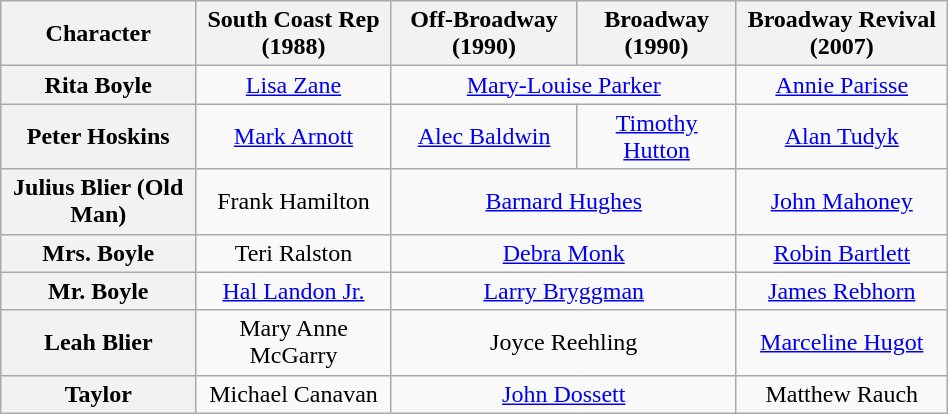<table class="wikitable" style="width:50%; text-align:center">
<tr>
<th>Character</th>
<th>South Coast Rep (1988)</th>
<th>Off-Broadway (1990)</th>
<th>Broadway (1990)</th>
<th>Broadway Revival (2007)</th>
</tr>
<tr>
<th>Rita Boyle</th>
<td><a href='#'>Lisa Zane</a></td>
<td colspan="2" align="center"><a href='#'>Mary-Louise Parker</a></td>
<td><a href='#'>Annie Parisse</a></td>
</tr>
<tr>
<th>Peter Hoskins</th>
<td><a href='#'>Mark Arnott</a></td>
<td><a href='#'>Alec Baldwin</a></td>
<td><a href='#'>Timothy Hutton</a></td>
<td><a href='#'>Alan Tudyk</a></td>
</tr>
<tr>
<th>Julius Blier (Old Man)</th>
<td>Frank Hamilton</td>
<td colspan="2" align="center"><a href='#'>Barnard Hughes</a></td>
<td><a href='#'>John Mahoney</a></td>
</tr>
<tr>
<th>Mrs. Boyle</th>
<td>Teri Ralston</td>
<td colspan="2" align="center"><a href='#'>Debra Monk</a></td>
<td><a href='#'>Robin Bartlett</a></td>
</tr>
<tr>
<th>Mr. Boyle</th>
<td><a href='#'>Hal Landon Jr.</a></td>
<td colspan="2" align="center"><a href='#'>Larry Bryggman</a></td>
<td><a href='#'>James Rebhorn</a></td>
</tr>
<tr>
<th>Leah Blier</th>
<td>Mary Anne McGarry</td>
<td colspan="2" align="center">Joyce Reehling</td>
<td><a href='#'>Marceline Hugot</a></td>
</tr>
<tr>
<th>Taylor</th>
<td>Michael Canavan</td>
<td colspan="2" align="center"><a href='#'>John Dossett</a></td>
<td>Matthew Rauch</td>
</tr>
</table>
